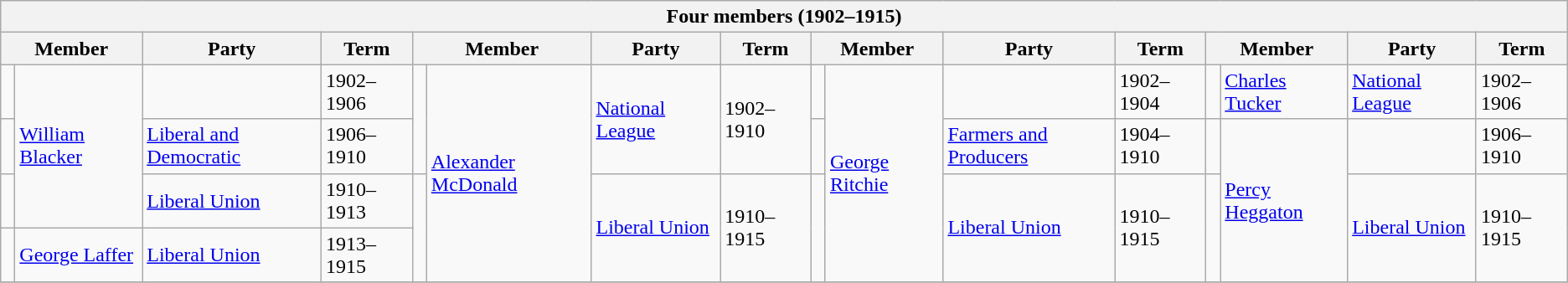<table class="wikitable">
<tr>
<th colspan=16>Four members (1902–1915)</th>
</tr>
<tr>
<th colspan="2">Member</th>
<th>Party</th>
<th>Term</th>
<th colspan="2">Member</th>
<th>Party</th>
<th>Term</th>
<th colspan="2">Member</th>
<th>Party</th>
<th>Term</th>
<th colspan="2">Member</th>
<th>Party</th>
<th>Term</th>
</tr>
<tr>
<td rowspan="2" > </td>
<td rowspan="4"><a href='#'>William Blacker</a></td>
<td rowspan="2"></td>
<td rowspan="2">1902–1906</td>
<td rowspan="3" > </td>
<td rowspan="5"><a href='#'>Alexander McDonald</a></td>
<td rowspan="3"><a href='#'>National League</a></td>
<td rowspan="3">1902–1910</td>
<td> </td>
<td rowspan="5"><a href='#'>George Ritchie</a></td>
<td></td>
<td>1902–1904</td>
<td rowspan=2 > </td>
<td rowspan=2><a href='#'>Charles Tucker</a></td>
<td rowspan=2><a href='#'>National League</a></td>
<td rowspan=2>1902–1906</td>
</tr>
<tr>
<td rowspan=2 > </td>
<td rowspan=2><a href='#'>Farmers and Producers</a></td>
<td rowspan=2>1904–1910</td>
</tr>
<tr>
<td> </td>
<td><a href='#'>Liberal and Democratic</a></td>
<td>1906–1910</td>
<td> </td>
<td rowspan="3"><a href='#'>Percy Heggaton</a></td>
<td></td>
<td>1906–1910</td>
</tr>
<tr>
<td> </td>
<td><a href='#'>Liberal Union</a></td>
<td>1910–1913</td>
<td rowspan="2" > </td>
<td rowspan="2"><a href='#'>Liberal Union</a></td>
<td rowspan="2">1910–1915</td>
<td rowspan="2" > </td>
<td rowspan="2"><a href='#'>Liberal Union</a></td>
<td rowspan="2">1910–1915</td>
<td rowspan="2" > </td>
<td rowspan="2"><a href='#'>Liberal Union</a></td>
<td rowspan="2">1910–1915</td>
</tr>
<tr>
<td> </td>
<td><a href='#'>George Laffer</a></td>
<td><a href='#'>Liberal Union</a></td>
<td>1913–1915</td>
</tr>
<tr>
</tr>
</table>
